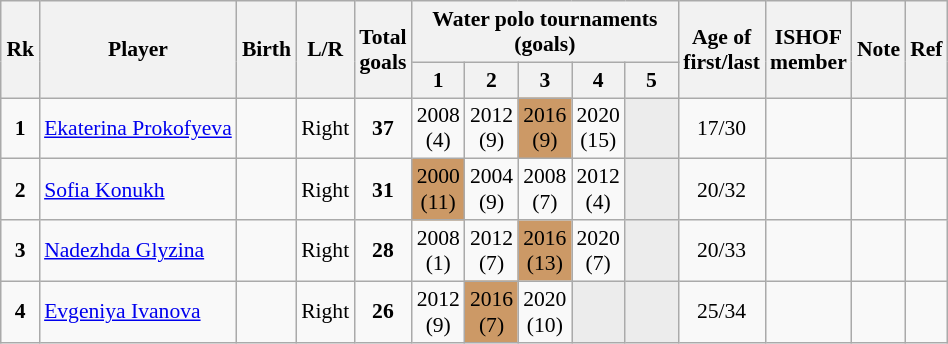<table class="wikitable sortable" style="text-align: center; font-size: 90%; margin-left: 1em;">
<tr>
<th rowspan="2">Rk</th>
<th rowspan="2">Player</th>
<th rowspan="2">Birth</th>
<th rowspan="2">L/R</th>
<th rowspan="2">Total<br>goals</th>
<th colspan="5">Water polo tournaments<br>(goals)</th>
<th rowspan="2">Age of<br>first/last</th>
<th rowspan="2">ISHOF<br>member</th>
<th rowspan="2">Note</th>
<th rowspan="2" class="unsortable">Ref</th>
</tr>
<tr>
<th>1</th>
<th style="width: 2em;" class="unsortable">2</th>
<th style="width: 2em;" class="unsortable">3</th>
<th style="width: 2em;" class="unsortable">4</th>
<th style="width: 2em;" class="unsortable">5</th>
</tr>
<tr>
<td><strong>1</strong></td>
<td style="text-align: left;" data-sort-value="Prokofyeva, Ekaterina"><a href='#'>Ekaterina Prokofyeva</a></td>
<td></td>
<td>Right</td>
<td><strong>37</strong></td>
<td>2008<br>(4)</td>
<td>2012<br>(9)</td>
<td style="background-color: #cc9966;">2016<br>(9)</td>
<td>2020<br>(15)</td>
<td style="background-color: #ececec;"></td>
<td>17/30</td>
<td></td>
<td style="text-align: left;"></td>
<td></td>
</tr>
<tr>
<td><strong>2</strong></td>
<td style="text-align: left;" data-sort-value="Konukh, Sofia"><a href='#'>Sofia Konukh</a></td>
<td></td>
<td>Right</td>
<td><strong>31</strong></td>
<td style="background-color: #cc9966;">2000<br>(11)</td>
<td>2004<br>(9)</td>
<td>2008<br>(7)</td>
<td>2012<br>(4)</td>
<td style="background-color: #ececec;"></td>
<td>20/32</td>
<td></td>
<td style="text-align: left;"></td>
<td></td>
</tr>
<tr>
<td><strong>3</strong></td>
<td style="text-align: left;" data-sort-value="Glyzina, Nadezhda"><a href='#'>Nadezhda Glyzina</a></td>
<td></td>
<td>Right</td>
<td><strong>28</strong></td>
<td>2008<br>(1)</td>
<td>2012<br>(7)</td>
<td style="background-color: #cc9966;">2016<br>(13)</td>
<td>2020<br>(7)</td>
<td style="background-color: #ececec;"></td>
<td>20/33</td>
<td></td>
<td style="text-align: left;"></td>
<td></td>
</tr>
<tr>
<td><strong>4</strong></td>
<td style="text-align: left;" data-sort-value="Ivanova, Evgeniya"><a href='#'>Evgeniya Ivanova</a></td>
<td></td>
<td>Right</td>
<td><strong>26</strong></td>
<td>2012<br>(9)</td>
<td style="background-color: #cc9966;">2016<br>(7)</td>
<td>2020<br>(10)</td>
<td style="background-color: #ececec;"></td>
<td style="background-color: #ececec;"></td>
<td>25/34</td>
<td></td>
<td style="text-align: left;"></td>
<td></td>
</tr>
</table>
